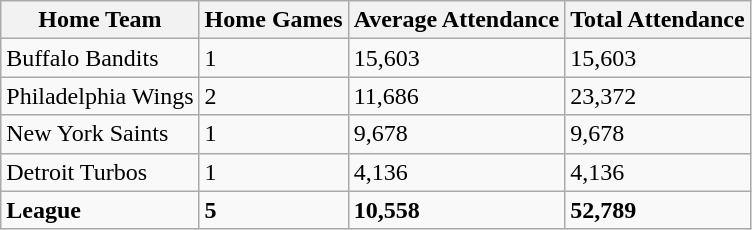<table class="wikitable sortable">
<tr>
<th>Home Team</th>
<th>Home Games</th>
<th>Average Attendance</th>
<th>Total Attendance</th>
</tr>
<tr>
<td>Buffalo Bandits</td>
<td>1</td>
<td>15,603</td>
<td>15,603</td>
</tr>
<tr>
<td>Philadelphia Wings</td>
<td>2</td>
<td>11,686</td>
<td>23,372</td>
</tr>
<tr>
<td>New York Saints</td>
<td>1</td>
<td>9,678</td>
<td>9,678</td>
</tr>
<tr>
<td>Detroit Turbos</td>
<td>1</td>
<td>4,136</td>
<td>4,136</td>
</tr>
<tr class="sortbottom">
<td><strong>League</strong></td>
<td><strong>5</strong></td>
<td><strong>10,558</strong></td>
<td><strong>52,789</strong></td>
</tr>
</table>
